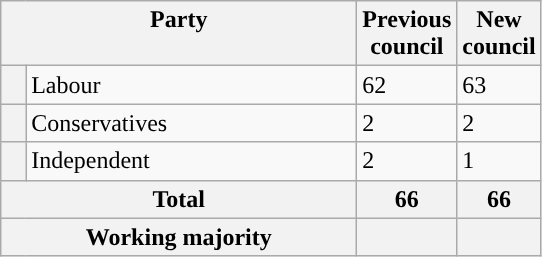<table class="wikitable">
<tr>
<th valign=top colspan="2" style="width: 230px">Party</th>
<th valign=top style="width: 30px">Previous council</th>
<th valign=top style="width: 30px">New council</th>
</tr>
<tr>
<th style="background-color: "></th>
<td>Labour</td>
<td>62</td>
<td>63</td>
</tr>
<tr>
<th style="background-color: "></th>
<td>Conservatives</td>
<td>2</td>
<td>2</td>
</tr>
<tr>
<th style="background-color: "></th>
<td>Independent</td>
<td>2</td>
<td>1</td>
</tr>
<tr>
<th colspan=2>Total</th>
<th style="text-align: center">66</th>
<th colspan=3>66</th>
</tr>
<tr>
<th colspan=2>Working majority</th>
<th></th>
<th></th>
</tr>
</table>
